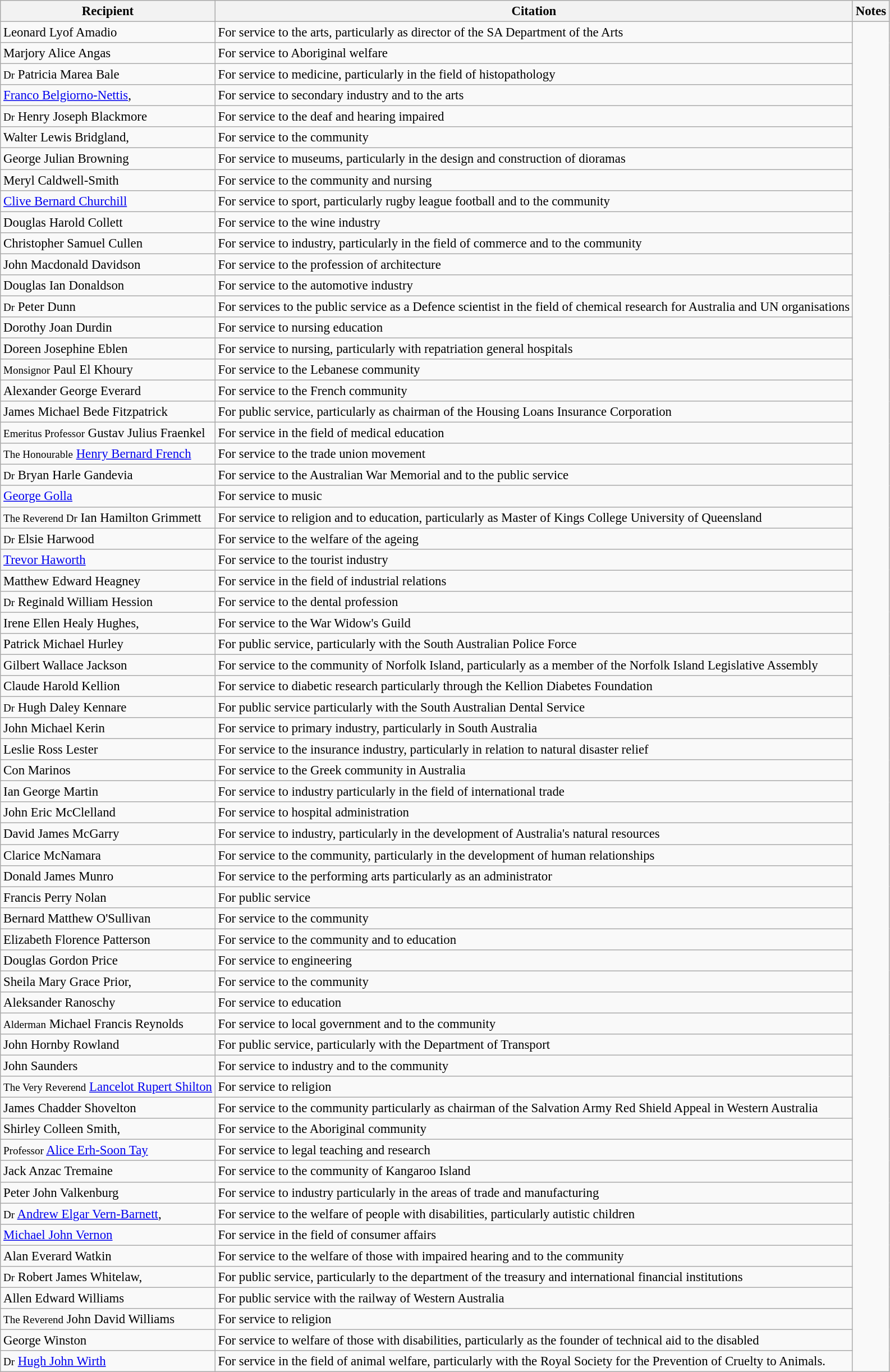<table class="wikitable" style="font-size:95%;">
<tr>
<th>Recipient</th>
<th>Citation</th>
<th>Notes</th>
</tr>
<tr>
<td>Leonard Lyof Amadio</td>
<td>For service to the arts, particularly as director of the SA Department of the Arts</td>
<td rowspan="64"></td>
</tr>
<tr>
<td>Marjory Alice Angas</td>
<td>For service to Aboriginal welfare</td>
</tr>
<tr>
<td><small>Dr</small> Patricia Marea Bale</td>
<td>For service to medicine, particularly in the field of histopathology</td>
</tr>
<tr>
<td><a href='#'>Franco Belgiorno-Nettis</a>, </td>
<td>For service to secondary industry and to the arts</td>
</tr>
<tr>
<td><small>Dr</small> Henry Joseph Blackmore</td>
<td>For service to the deaf and hearing impaired</td>
</tr>
<tr>
<td>Walter Lewis Bridgland, </td>
<td>For service to the community</td>
</tr>
<tr>
<td>George Julian Browning</td>
<td>For service to museums, particularly in the design and construction of dioramas</td>
</tr>
<tr>
<td>Meryl Caldwell-Smith</td>
<td>For service to the community and nursing</td>
</tr>
<tr>
<td><a href='#'>Clive Bernard Churchill</a></td>
<td>For service to sport, particularly rugby league football and to the community</td>
</tr>
<tr>
<td>Douglas Harold Collett</td>
<td>For service to the wine industry</td>
</tr>
<tr>
<td>Christopher Samuel Cullen</td>
<td>For service to industry, particularly in the field of commerce and to the community</td>
</tr>
<tr>
<td>John Macdonald Davidson</td>
<td>For service to the profession of architecture</td>
</tr>
<tr>
<td>Douglas Ian Donaldson</td>
<td>For service to the automotive industry</td>
</tr>
<tr>
<td><small>Dr</small> Peter Dunn</td>
<td>For services to the public service as a Defence scientist in the field of chemical research for Australia and UN organisations</td>
</tr>
<tr>
<td>Dorothy Joan Durdin</td>
<td>For service to nursing education</td>
</tr>
<tr>
<td>Doreen Josephine Eblen</td>
<td>For service to nursing, particularly with repatriation general hospitals</td>
</tr>
<tr>
<td><small>Monsignor</small> Paul El Khoury</td>
<td>For service to the Lebanese community</td>
</tr>
<tr>
<td>Alexander George Everard</td>
<td>For service to the French community</td>
</tr>
<tr>
<td>James Michael Bede Fitzpatrick</td>
<td>For public service, particularly as chairman of the Housing Loans Insurance Corporation</td>
</tr>
<tr>
<td><small>Emeritus Professor</small> Gustav Julius Fraenkel</td>
<td>For service in the field of medical education</td>
</tr>
<tr>
<td><small>The Honourable</small> <a href='#'>Henry Bernard French</a></td>
<td>For service to the trade union movement</td>
</tr>
<tr>
<td><small>Dr</small> Bryan Harle Gandevia</td>
<td>For service to the Australian War Memorial and to the public service</td>
</tr>
<tr>
<td><a href='#'>George Golla</a></td>
<td>For service to music</td>
</tr>
<tr>
<td><small>The Reverend Dr</small> Ian Hamilton Grimmett</td>
<td>For service to religion and to education, particularly as Master of Kings College University of Queensland</td>
</tr>
<tr>
<td><small>Dr</small> Elsie Harwood</td>
<td>For service to the welfare of the ageing</td>
</tr>
<tr>
<td><a href='#'>Trevor Haworth</a></td>
<td>For service to the tourist industry</td>
</tr>
<tr>
<td>Matthew Edward Heagney</td>
<td>For service in the field of industrial relations</td>
</tr>
<tr>
<td><small>Dr</small> Reginald William Hession</td>
<td>For service to the dental profession</td>
</tr>
<tr>
<td>Irene Ellen Healy Hughes, </td>
<td>For service to the War Widow's Guild</td>
</tr>
<tr>
<td>Patrick Michael Hurley</td>
<td>For public service, particularly with the South Australian Police Force</td>
</tr>
<tr>
<td>Gilbert Wallace Jackson</td>
<td>For service to the community of Norfolk Island, particularly as a member of the Norfolk Island Legislative Assembly</td>
</tr>
<tr>
<td>Claude Harold Kellion</td>
<td>For service to diabetic research particularly through the Kellion Diabetes Foundation</td>
</tr>
<tr>
<td><small>Dr</small> Hugh Daley Kennare</td>
<td>For public service particularly with the South Australian Dental Service</td>
</tr>
<tr>
<td>John Michael Kerin</td>
<td>For service to primary industry, particularly in South Australia</td>
</tr>
<tr>
<td>Leslie Ross Lester</td>
<td>For service to the insurance industry, particularly in relation to natural disaster relief</td>
</tr>
<tr>
<td>Con Marinos</td>
<td>For service to the Greek community in Australia</td>
</tr>
<tr>
<td>Ian George Martin</td>
<td>For service to industry particularly in the field of international trade</td>
</tr>
<tr>
<td>John Eric McClelland</td>
<td>For service to hospital administration</td>
</tr>
<tr>
<td>David James McGarry</td>
<td>For service to industry, particularly in the development of Australia's natural resources</td>
</tr>
<tr>
<td>Clarice McNamara</td>
<td>For service to the community, particularly in the development of human relationships</td>
</tr>
<tr>
<td>Donald James Munro</td>
<td>For service to the performing arts particularly as an administrator</td>
</tr>
<tr>
<td>Francis Perry Nolan</td>
<td>For public service</td>
</tr>
<tr>
<td>Bernard Matthew O'Sullivan</td>
<td>For service to the community</td>
</tr>
<tr>
<td>Elizabeth Florence Patterson</td>
<td>For service to the community and to education</td>
</tr>
<tr>
<td>Douglas Gordon Price</td>
<td>For service to engineering</td>
</tr>
<tr>
<td>Sheila Mary Grace Prior, </td>
<td>For service to the community</td>
</tr>
<tr>
<td>Aleksander Ranoschy</td>
<td>For service to education</td>
</tr>
<tr>
<td><small>Alderman</small> Michael Francis Reynolds</td>
<td>For service to local government and to the community</td>
</tr>
<tr>
<td>John Hornby Rowland</td>
<td>For public service, particularly with the Department of Transport</td>
</tr>
<tr>
<td>John Saunders</td>
<td>For service to industry and to the community</td>
</tr>
<tr>
<td><small>The Very Reverend</small> <a href='#'>Lancelot Rupert Shilton</a></td>
<td>For service to religion</td>
</tr>
<tr>
<td>James Chadder Shovelton</td>
<td>For service to the community particularly as chairman of the Salvation Army Red Shield Appeal in Western Australia</td>
</tr>
<tr>
<td>Shirley Colleen Smith, </td>
<td>For service to the Aboriginal community</td>
</tr>
<tr>
<td><small>Professor</small> <a href='#'>Alice Erh-Soon Tay</a></td>
<td>For service to legal teaching and research</td>
</tr>
<tr>
<td>Jack Anzac Tremaine</td>
<td>For service to the community of Kangaroo Island</td>
</tr>
<tr>
<td>Peter John Valkenburg</td>
<td>For service to industry particularly in the areas of trade and manufacturing</td>
</tr>
<tr>
<td><small>Dr</small> <a href='#'>Andrew Elgar Vern-Barnett</a>, </td>
<td>For service to the welfare of people with disabilities, particularly autistic children</td>
</tr>
<tr>
<td><a href='#'>Michael John Vernon</a></td>
<td>For service in the field of consumer affairs</td>
</tr>
<tr>
<td>Alan Everard Watkin</td>
<td>For service to the welfare of those with impaired hearing and to the community</td>
</tr>
<tr>
<td><small>Dr</small> Robert James Whitelaw, </td>
<td>For public service, particularly to the department of the treasury and international financial institutions</td>
</tr>
<tr>
<td>Allen Edward Williams</td>
<td>For public service with the railway of Western Australia</td>
</tr>
<tr>
<td><small>The Reverend</small> John David Williams</td>
<td>For service to religion</td>
</tr>
<tr>
<td>George Winston</td>
<td>For service to welfare of those with disabilities, particularly as the founder of technical aid to the disabled</td>
</tr>
<tr>
<td><small>Dr</small> <a href='#'>Hugh John Wirth</a></td>
<td>For service in the field of animal welfare, particularly with the Royal Society for the Prevention of Cruelty to Animals.</td>
</tr>
</table>
